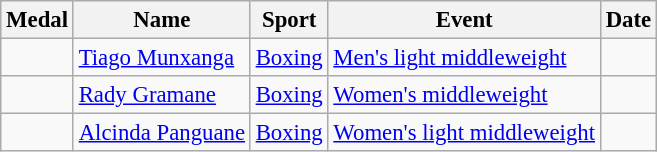<table class="wikitable sortable" style="font-size: 95%;">
<tr>
<th>Medal</th>
<th>Name</th>
<th>Sport</th>
<th>Event</th>
<th>Date</th>
</tr>
<tr>
<td></td>
<td><a href='#'>Tiago Munxanga</a></td>
<td><a href='#'>Boxing</a></td>
<td><a href='#'>Men's light middleweight</a></td>
<td></td>
</tr>
<tr>
<td></td>
<td><a href='#'>Rady Gramane</a></td>
<td><a href='#'>Boxing</a></td>
<td><a href='#'>Women's middleweight</a></td>
<td></td>
</tr>
<tr>
<td></td>
<td><a href='#'>Alcinda Panguane</a></td>
<td><a href='#'>Boxing</a></td>
<td><a href='#'>Women's light middleweight</a></td>
<td></td>
</tr>
</table>
